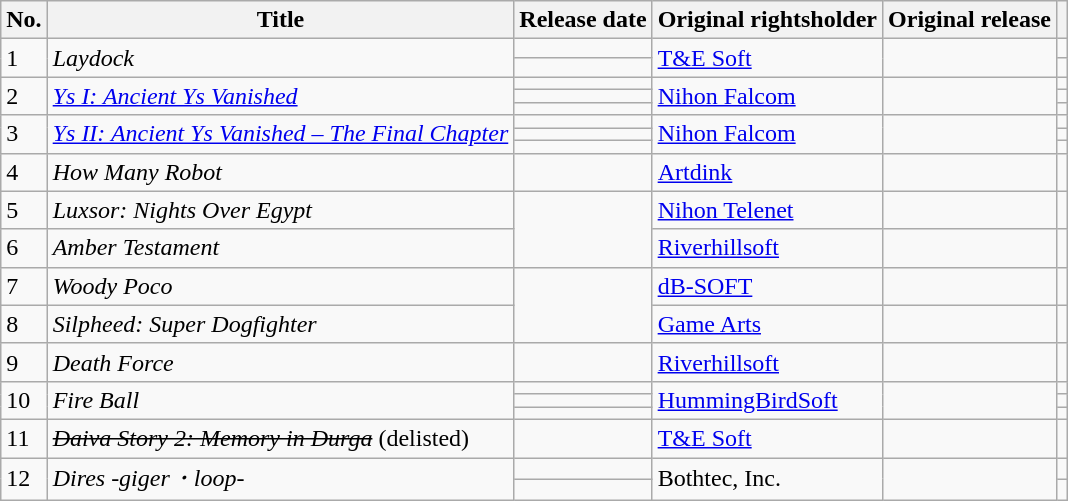<table class="wikitable sortable" width="auto">
<tr>
<th>No.</th>
<th>Title</th>
<th>Release date</th>
<th>Original rightsholder</th>
<th>Original release</th>
<th></th>
</tr>
<tr>
<td rowspan="2">1</td>
<td rowspan="2"><em>Laydock</em></td>
<td></td>
<td rowspan="2"><a href='#'>T&E Soft</a></td>
<td rowspan="2"></td>
<td></td>
</tr>
<tr>
<td><em></em></td>
<td></td>
</tr>
<tr>
<td rowspan="3">2</td>
<td rowspan="3"><em><a href='#'>Ys I: Ancient Ys Vanished</a></em></td>
<td></td>
<td rowspan="3"><a href='#'>Nihon Falcom</a></td>
<td rowspan="3"></td>
<td></td>
</tr>
<tr>
<td></td>
<td></td>
</tr>
<tr>
<td><em></em></td>
<td></td>
</tr>
<tr>
<td rowspan="3">3</td>
<td rowspan="3"><em><a href='#'>Ys II: Ancient Ys Vanished – The Final Chapter</a></em></td>
<td></td>
<td rowspan="3"><a href='#'>Nihon Falcom</a></td>
<td rowspan="3"></td>
<td></td>
</tr>
<tr>
<td></td>
<td></td>
</tr>
<tr>
<td><em></em></td>
<td></td>
</tr>
<tr>
<td>4</td>
<td><em>How Many Robot</em></td>
<td></td>
<td><a href='#'>Artdink</a></td>
<td></td>
<td></td>
</tr>
<tr>
<td>5</td>
<td><em>Luxsor: Nights Over Egypt</em></td>
<td rowspan="2"></td>
<td><a href='#'>Nihon Telenet</a></td>
<td></td>
<td></td>
</tr>
<tr>
<td>6</td>
<td><em>Amber Testament</em></td>
<td><a href='#'>Riverhillsoft</a></td>
<td></td>
<td></td>
</tr>
<tr>
<td>7</td>
<td><em>Woody Poco</em></td>
<td rowspan="2"></td>
<td><a href='#'>dB-SOFT</a></td>
<td></td>
<td></td>
</tr>
<tr>
<td>8</td>
<td><em>Silpheed: Super Dogfighter</em></td>
<td><a href='#'>Game Arts</a></td>
<td></td>
<td></td>
</tr>
<tr>
<td>9</td>
<td><em>Death Force</em></td>
<td></td>
<td><a href='#'>Riverhillsoft</a></td>
<td></td>
<td></td>
</tr>
<tr>
<td rowspan="3">10</td>
<td rowspan="3"><em>Fire Ball</em></td>
<td></td>
<td rowspan="3"><a href='#'>HummingBirdSoft</a></td>
<td rowspan="3"></td>
<td></td>
</tr>
<tr>
<td><em></em></td>
<td></td>
</tr>
<tr>
<td><em></em></td>
<td></td>
</tr>
<tr>
<td>11</td>
<td><em><s>Daiva Story 2: Memory in Durga</s></em> (delisted)<em></em></td>
<td><em></em></td>
<td><a href='#'>T&E Soft</a></td>
<td></td>
<td></td>
</tr>
<tr>
<td rowspan="2">12</td>
<td rowspan="2"><em>Dires -giger・loop-</em></td>
<td></td>
<td rowspan="2">Bothtec, Inc.</td>
<td rowspan="2"></td>
<td></td>
</tr>
<tr>
<td></td>
<td></td>
</tr>
</table>
